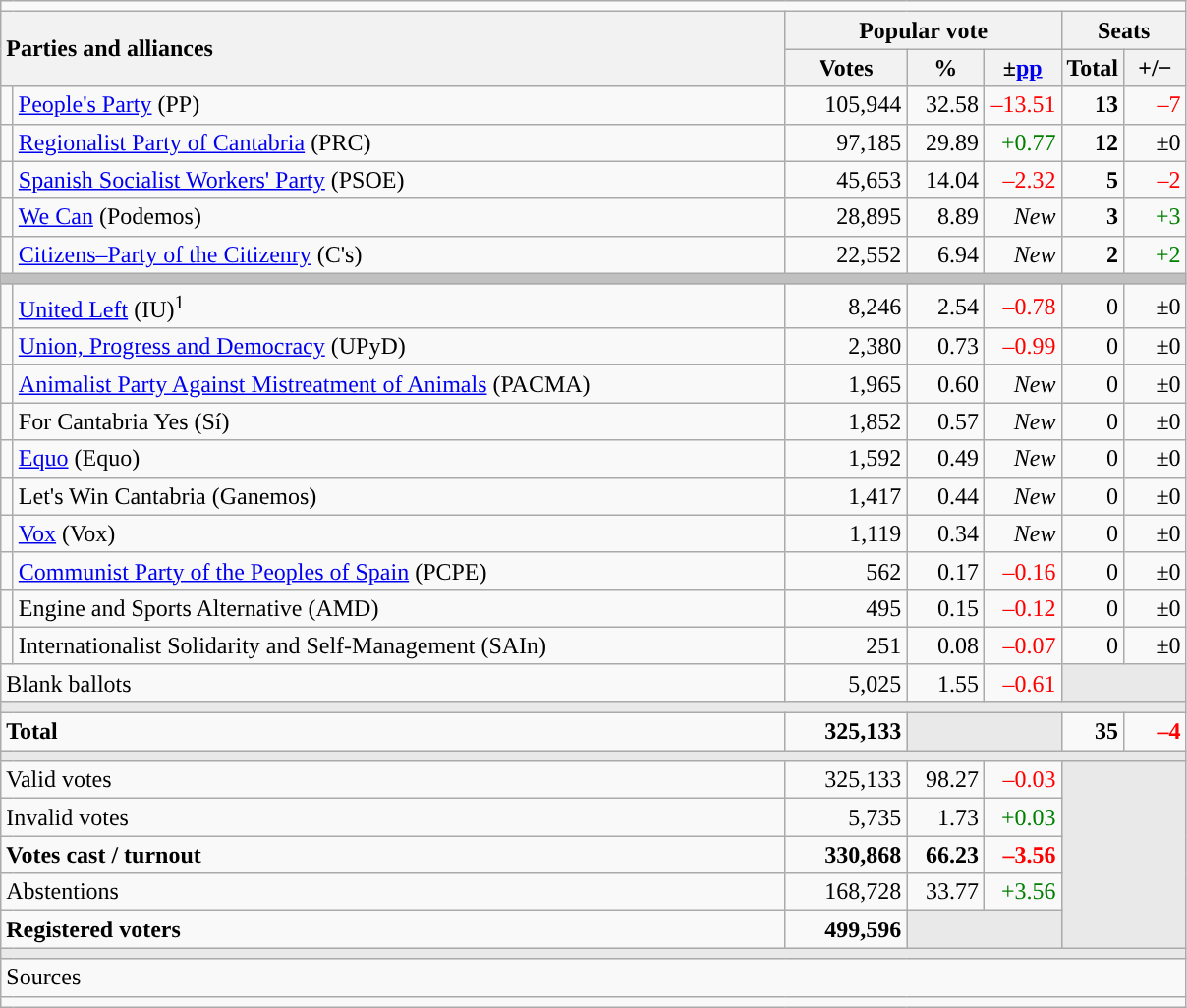<table class="wikitable" style="text-align:right;">
<tr>
<td colspan="7"></td>
</tr>
<tr>
<th style="text-align:left;" rowspan="2" colspan="2" width="525">Parties and alliances</th>
<th colspan="3">Popular vote</th>
<th colspan="2">Seats</th>
</tr>
<tr>
<th width="75">Votes</th>
<th width="45">%</th>
<th width="45">±<a href='#'>pp</a></th>
<th width="35">Total</th>
<th width="35">+/−</th>
</tr>
<tr>
<td width="1" style="color:inherit;background:"></td>
<td align="left"><a href='#'>People's Party</a> (PP)</td>
<td>105,944</td>
<td>32.58</td>
<td style="color:red;">–13.51</td>
<td><strong>13</strong></td>
<td style="color:red;">–7</td>
</tr>
<tr>
<td style="color:inherit;background:"></td>
<td align="left"><a href='#'>Regionalist Party of Cantabria</a> (PRC)</td>
<td>97,185</td>
<td>29.89</td>
<td style="color:green;">+0.77</td>
<td><strong>12</strong></td>
<td>±0</td>
</tr>
<tr>
<td style="color:inherit;background:"></td>
<td align="left"><a href='#'>Spanish Socialist Workers' Party</a> (PSOE)</td>
<td>45,653</td>
<td>14.04</td>
<td style="color:red;">–2.32</td>
<td><strong>5</strong></td>
<td style="color:red;">–2</td>
</tr>
<tr>
<td style="color:inherit;background:"></td>
<td align="left"><a href='#'>We Can</a> (Podemos)</td>
<td>28,895</td>
<td>8.89</td>
<td><em>New</em></td>
<td><strong>3</strong></td>
<td style="color:green;">+3</td>
</tr>
<tr>
<td style="color:inherit;background:"></td>
<td align="left"><a href='#'>Citizens–Party of the Citizenry</a> (C's)</td>
<td>22,552</td>
<td>6.94</td>
<td><em>New</em></td>
<td><strong>2</strong></td>
<td style="color:green;">+2</td>
</tr>
<tr>
<td colspan="7" bgcolor="#C0C0C0"></td>
</tr>
<tr>
<td style="color:inherit;background:"></td>
<td align="left"><a href='#'>United Left</a> (IU)<sup>1</sup></td>
<td>8,246</td>
<td>2.54</td>
<td style="color:red;">–0.78</td>
<td>0</td>
<td>±0</td>
</tr>
<tr>
<td style="color:inherit;background:"></td>
<td align="left"><a href='#'>Union, Progress and Democracy</a> (UPyD)</td>
<td>2,380</td>
<td>0.73</td>
<td style="color:red;">–0.99</td>
<td>0</td>
<td>±0</td>
</tr>
<tr>
<td style="color:inherit;background:"></td>
<td align="left"><a href='#'>Animalist Party Against Mistreatment of Animals</a> (PACMA)</td>
<td>1,965</td>
<td>0.60</td>
<td><em>New</em></td>
<td>0</td>
<td>±0</td>
</tr>
<tr>
<td style="color:inherit;background:"></td>
<td align="left">For Cantabria Yes (Sí)</td>
<td>1,852</td>
<td>0.57</td>
<td><em>New</em></td>
<td>0</td>
<td>±0</td>
</tr>
<tr>
<td style="color:inherit;background:"></td>
<td align="left"><a href='#'>Equo</a> (Equo)</td>
<td>1,592</td>
<td>0.49</td>
<td><em>New</em></td>
<td>0</td>
<td>±0</td>
</tr>
<tr>
<td style="color:inherit;background:"></td>
<td align="left">Let's Win Cantabria (Ganemos)</td>
<td>1,417</td>
<td>0.44</td>
<td><em>New</em></td>
<td>0</td>
<td>±0</td>
</tr>
<tr>
<td style="color:inherit;background:"></td>
<td align="left"><a href='#'>Vox</a> (Vox)</td>
<td>1,119</td>
<td>0.34</td>
<td><em>New</em></td>
<td>0</td>
<td>±0</td>
</tr>
<tr>
<td style="color:inherit;background:"></td>
<td align="left"><a href='#'>Communist Party of the Peoples of Spain</a> (PCPE)</td>
<td>562</td>
<td>0.17</td>
<td style="color:red;">–0.16</td>
<td>0</td>
<td>±0</td>
</tr>
<tr>
<td style="color:inherit;background:"></td>
<td align="left">Engine and Sports Alternative (AMD)</td>
<td>495</td>
<td>0.15</td>
<td style="color:red;">–0.12</td>
<td>0</td>
<td>±0</td>
</tr>
<tr>
<td style="color:inherit;background:"></td>
<td align="left">Internationalist Solidarity and Self-Management (SAIn)</td>
<td>251</td>
<td>0.08</td>
<td style="color:red;">–0.07</td>
<td>0</td>
<td>±0</td>
</tr>
<tr>
<td align="left" colspan="2">Blank ballots</td>
<td>5,025</td>
<td>1.55</td>
<td style="color:red;">–0.61</td>
<td bgcolor="#E9E9E9" colspan="2"></td>
</tr>
<tr>
<td colspan="7" bgcolor="#E9E9E9"></td>
</tr>
<tr style="font-weight:bold;">
<td align="left" colspan="2">Total</td>
<td>325,133</td>
<td bgcolor="#E9E9E9" colspan="2"></td>
<td>35</td>
<td style="color:red;">–4</td>
</tr>
<tr>
<td colspan="7" bgcolor="#E9E9E9"></td>
</tr>
<tr>
<td align="left" colspan="2">Valid votes</td>
<td>325,133</td>
<td>98.27</td>
<td style="color:red;">–0.03</td>
<td bgcolor="#E9E9E9" colspan="2" rowspan="5"></td>
</tr>
<tr>
<td align="left" colspan="2">Invalid votes</td>
<td>5,735</td>
<td>1.73</td>
<td style="color:green;">+0.03</td>
</tr>
<tr style="font-weight:bold;">
<td align="left" colspan="2">Votes cast / turnout</td>
<td>330,868</td>
<td>66.23</td>
<td style="color:red;">–3.56</td>
</tr>
<tr>
<td align="left" colspan="2">Abstentions</td>
<td>168,728</td>
<td>33.77</td>
<td style="color:green;">+3.56</td>
</tr>
<tr style="font-weight:bold;">
<td align="left" colspan="2">Registered voters</td>
<td>499,596</td>
<td bgcolor="#E9E9E9" colspan="2"></td>
</tr>
<tr>
<td colspan="7" bgcolor="#E9E9E9"></td>
</tr>
<tr>
<td align="left" colspan="7">Sources</td>
</tr>
<tr>
<td colspan="7" style="text-align:left; max-width:790px;"></td>
</tr>
</table>
